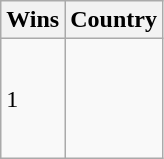<table class="wikitable">
<tr>
<th>Wins</th>
<th>Country</th>
</tr>
<tr>
<td>1</td>
<td><br><br><br><br></td>
</tr>
</table>
